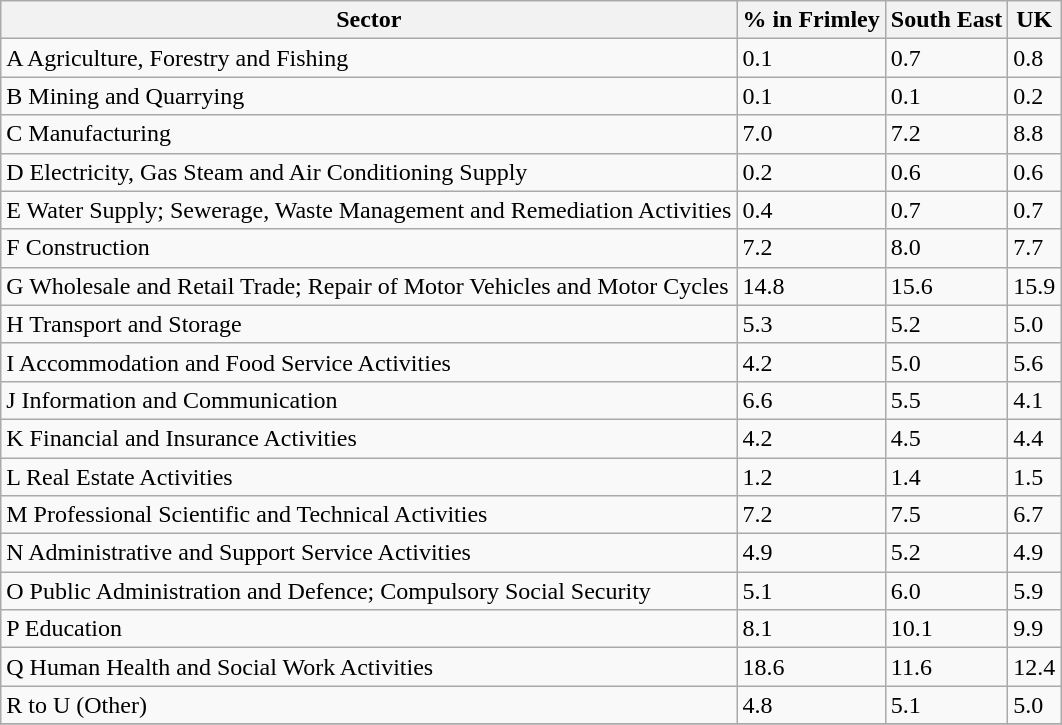<table class="wikitable">
<tr>
<th>Sector</th>
<th>% in Frimley</th>
<th>South East</th>
<th>UK</th>
</tr>
<tr>
<td>A Agriculture, Forestry and Fishing</td>
<td>0.1</td>
<td>0.7</td>
<td>0.8</td>
</tr>
<tr>
<td>B Mining and Quarrying</td>
<td>0.1</td>
<td>0.1</td>
<td>0.2</td>
</tr>
<tr>
<td>C Manufacturing</td>
<td>7.0</td>
<td>7.2</td>
<td>8.8</td>
</tr>
<tr>
<td>D Electricity, Gas Steam and Air Conditioning Supply</td>
<td>0.2</td>
<td>0.6</td>
<td>0.6</td>
</tr>
<tr>
<td>E Water Supply; Sewerage, Waste Management and Remediation Activities</td>
<td>0.4</td>
<td>0.7</td>
<td>0.7</td>
</tr>
<tr>
<td>F Construction</td>
<td>7.2</td>
<td>8.0</td>
<td>7.7</td>
</tr>
<tr>
<td>G Wholesale and Retail Trade; Repair of Motor Vehicles and Motor Cycles</td>
<td>14.8</td>
<td>15.6</td>
<td>15.9</td>
</tr>
<tr>
<td>H Transport and Storage</td>
<td>5.3</td>
<td>5.2</td>
<td>5.0</td>
</tr>
<tr>
<td>I Accommodation and Food Service Activities</td>
<td>4.2</td>
<td>5.0</td>
<td>5.6</td>
</tr>
<tr>
<td>J Information and Communication</td>
<td>6.6</td>
<td>5.5</td>
<td>4.1</td>
</tr>
<tr>
<td>K Financial and Insurance Activities</td>
<td>4.2</td>
<td>4.5</td>
<td>4.4</td>
</tr>
<tr>
<td>L Real Estate Activities</td>
<td>1.2</td>
<td>1.4</td>
<td>1.5</td>
</tr>
<tr>
<td>M Professional Scientific and Technical Activities</td>
<td>7.2</td>
<td>7.5</td>
<td>6.7</td>
</tr>
<tr>
<td>N Administrative and Support Service Activities</td>
<td>4.9</td>
<td>5.2</td>
<td>4.9</td>
</tr>
<tr>
<td>O Public Administration and Defence; Compulsory Social Security</td>
<td>5.1</td>
<td>6.0</td>
<td>5.9</td>
</tr>
<tr>
<td>P Education</td>
<td>8.1</td>
<td>10.1</td>
<td>9.9</td>
</tr>
<tr>
<td>Q Human Health and Social Work Activities</td>
<td>18.6</td>
<td>11.6</td>
<td>12.4</td>
</tr>
<tr>
<td>R to U (Other)</td>
<td>4.8</td>
<td>5.1</td>
<td>5.0</td>
</tr>
<tr>
</tr>
</table>
